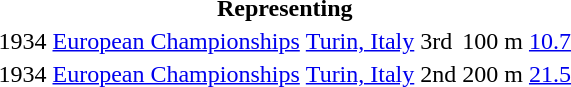<table>
<tr>
<th colspan="6">Representing </th>
</tr>
<tr>
<td>1934</td>
<td><a href='#'>European Championships</a></td>
<td><a href='#'>Turin, Italy</a></td>
<td>3rd</td>
<td>100 m</td>
<td><a href='#'>10.7</a></td>
</tr>
<tr>
<td>1934</td>
<td><a href='#'>European Championships</a></td>
<td><a href='#'>Turin, Italy</a></td>
<td>2nd</td>
<td>200 m</td>
<td><a href='#'>21.5</a></td>
</tr>
</table>
